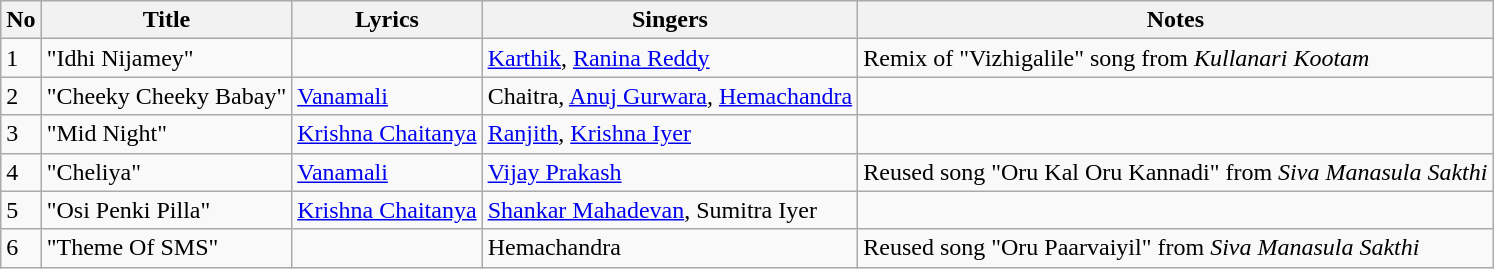<table class="wikitable">
<tr>
<th>No</th>
<th>Title</th>
<th>Lyrics</th>
<th>Singers</th>
<th>Notes</th>
</tr>
<tr>
<td>1</td>
<td>"Idhi Nijamey"</td>
<td></td>
<td><a href='#'>Karthik</a>, <a href='#'>Ranina Reddy</a></td>
<td>Remix of "Vizhigalile" song from <em>Kullanari Kootam</em></td>
</tr>
<tr>
<td>2</td>
<td>"Cheeky Cheeky Babay"</td>
<td><a href='#'>Vanamali</a></td>
<td>Chaitra, <a href='#'>Anuj Gurwara</a>, <a href='#'>Hemachandra</a></td>
<td></td>
</tr>
<tr>
<td>3</td>
<td>"Mid Night"</td>
<td><a href='#'>Krishna Chaitanya</a></td>
<td><a href='#'>Ranjith</a>, <a href='#'>Krishna Iyer</a></td>
<td></td>
</tr>
<tr>
<td>4</td>
<td>"Cheliya"</td>
<td><a href='#'>Vanamali</a></td>
<td><a href='#'>Vijay Prakash</a></td>
<td>Reused song "Oru Kal Oru Kannadi" from <em>Siva Manasula Sakthi</em></td>
</tr>
<tr>
<td>5</td>
<td>"Osi Penki Pilla"</td>
<td><a href='#'>Krishna Chaitanya</a></td>
<td><a href='#'>Shankar Mahadevan</a>, Sumitra Iyer</td>
<td></td>
</tr>
<tr>
<td>6</td>
<td>"Theme Of SMS"</td>
<td></td>
<td>Hemachandra</td>
<td>Reused song "Oru Paarvaiyil" from <em>Siva Manasula Sakthi</em></td>
</tr>
</table>
